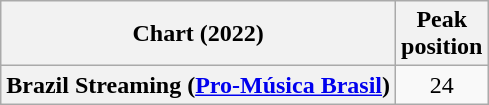<table class="wikitable plainrowheaders" style="text-align:center">
<tr>
<th scope="col">Chart (2022)</th>
<th scope="col">Peak<br>position</th>
</tr>
<tr>
<th scope="row">Brazil Streaming (<a href='#'>Pro-Música Brasil</a>)</th>
<td>24</td>
</tr>
</table>
